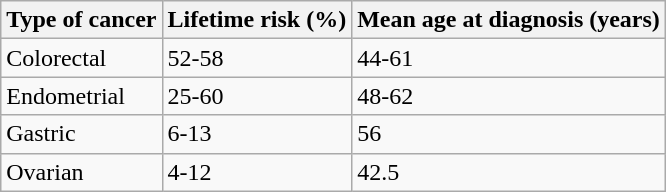<table class="wikitable">
<tr>
<th>Type of cancer</th>
<th>Lifetime risk (%)</th>
<th>Mean age at diagnosis (years)</th>
</tr>
<tr>
<td>Colorectal</td>
<td>52-58</td>
<td>44-61</td>
</tr>
<tr>
<td>Endometrial</td>
<td>25-60</td>
<td>48-62</td>
</tr>
<tr>
<td>Gastric</td>
<td>6-13</td>
<td>56</td>
</tr>
<tr>
<td>Ovarian</td>
<td>4-12</td>
<td>42.5</td>
</tr>
</table>
